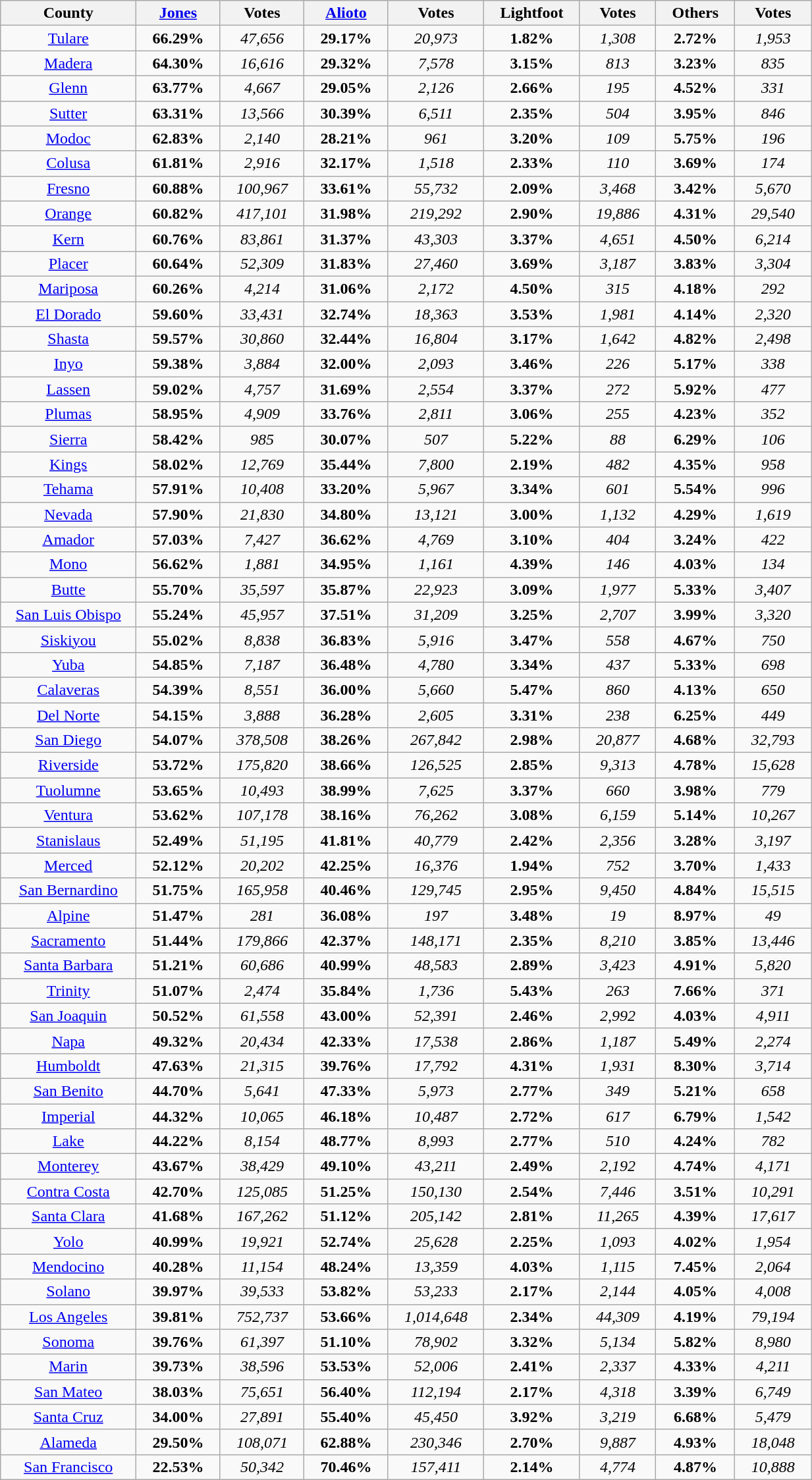<table width="65%" class="wikitable sortable">
<tr>
<th width="11%">County</th>
<th width="6%"><a href='#'>Jones</a></th>
<th width="6%">Votes</th>
<th width="6%"><a href='#'>Alioto</a></th>
<th width="6%">Votes</th>
<th width="6%">Lightfoot</th>
<th width="6%">Votes</th>
<th width="6%">Others</th>
<th width="6%">Votes</th>
</tr>
<tr>
<td align="center" ><a href='#'>Tulare</a></td>
<td align="center"><strong>66.29%</strong></td>
<td align="center"><em>47,656</em></td>
<td align="center"><strong>29.17%</strong></td>
<td align="center"><em>20,973</em></td>
<td align="center"><strong>1.82%</strong></td>
<td align="center"><em>1,308</em></td>
<td align="center"><strong>2.72%</strong></td>
<td align="center"><em>1,953</em></td>
</tr>
<tr>
<td align="center" ><a href='#'>Madera</a></td>
<td align="center"><strong>64.30%</strong></td>
<td align="center"><em>16,616</em></td>
<td align="center"><strong>29.32%</strong></td>
<td align="center"><em>7,578</em></td>
<td align="center"><strong>3.15%</strong></td>
<td align="center"><em>813</em></td>
<td align="center"><strong>3.23%</strong></td>
<td align="center"><em>835</em></td>
</tr>
<tr>
<td align="center" ><a href='#'>Glenn</a></td>
<td align="center"><strong>63.77%</strong></td>
<td align="center"><em>4,667</em></td>
<td align="center"><strong>29.05%</strong></td>
<td align="center"><em>2,126</em></td>
<td align="center"><strong>2.66%</strong></td>
<td align="center"><em>195</em></td>
<td align="center"><strong>4.52%</strong></td>
<td align="center"><em>331</em></td>
</tr>
<tr>
<td align="center" ><a href='#'>Sutter</a></td>
<td align="center"><strong>63.31%</strong></td>
<td align="center"><em>13,566</em></td>
<td align="center"><strong>30.39%</strong></td>
<td align="center"><em>6,511</em></td>
<td align="center"><strong>2.35%</strong></td>
<td align="center"><em>504</em></td>
<td align="center"><strong>3.95%</strong></td>
<td align="center"><em>846</em></td>
</tr>
<tr>
<td align="center" ><a href='#'>Modoc</a></td>
<td align="center"><strong>62.83%</strong></td>
<td align="center"><em>2,140</em></td>
<td align="center"><strong>28.21%</strong></td>
<td align="center"><em>961</em></td>
<td align="center"><strong>3.20%</strong></td>
<td align="center"><em>109</em></td>
<td align="center"><strong>5.75%</strong></td>
<td align="center"><em>196</em></td>
</tr>
<tr>
<td align="center" ><a href='#'>Colusa</a></td>
<td align="center"><strong>61.81%</strong></td>
<td align="center"><em>2,916</em></td>
<td align="center"><strong>32.17%</strong></td>
<td align="center"><em>1,518</em></td>
<td align="center"><strong>2.33%</strong></td>
<td align="center"><em>110</em></td>
<td align="center"><strong>3.69%</strong></td>
<td align="center"><em>174</em></td>
</tr>
<tr>
<td align="center" ><a href='#'>Fresno</a></td>
<td align="center"><strong>60.88%</strong></td>
<td align="center"><em>100,967</em></td>
<td align="center"><strong>33.61%</strong></td>
<td align="center"><em>55,732</em></td>
<td align="center"><strong>2.09%</strong></td>
<td align="center"><em>3,468</em></td>
<td align="center"><strong>3.42%</strong></td>
<td align="center"><em>5,670</em></td>
</tr>
<tr>
<td align="center" ><a href='#'>Orange</a></td>
<td align="center"><strong>60.82%</strong></td>
<td align="center"><em>417,101</em></td>
<td align="center"><strong>31.98%</strong></td>
<td align="center"><em>219,292</em></td>
<td align="center"><strong>2.90%</strong></td>
<td align="center"><em>19,886</em></td>
<td align="center"><strong>4.31%</strong></td>
<td align="center"><em>29,540</em></td>
</tr>
<tr>
<td align="center" ><a href='#'>Kern</a></td>
<td align="center"><strong>60.76%</strong></td>
<td align="center"><em>83,861</em></td>
<td align="center"><strong>31.37%</strong></td>
<td align="center"><em>43,303</em></td>
<td align="center"><strong>3.37%</strong></td>
<td align="center"><em>4,651</em></td>
<td align="center"><strong>4.50%</strong></td>
<td align="center"><em>6,214</em></td>
</tr>
<tr>
<td align="center" ><a href='#'>Placer</a></td>
<td align="center"><strong>60.64%</strong></td>
<td align="center"><em>52,309</em></td>
<td align="center"><strong>31.83%</strong></td>
<td align="center"><em>27,460</em></td>
<td align="center"><strong>3.69%</strong></td>
<td align="center"><em>3,187</em></td>
<td align="center"><strong>3.83%</strong></td>
<td align="center"><em>3,304</em></td>
</tr>
<tr>
<td align="center" ><a href='#'>Mariposa</a></td>
<td align="center"><strong>60.26%</strong></td>
<td align="center"><em>4,214</em></td>
<td align="center"><strong>31.06%</strong></td>
<td align="center"><em>2,172</em></td>
<td align="center"><strong>4.50%</strong></td>
<td align="center"><em>315</em></td>
<td align="center"><strong>4.18%</strong></td>
<td align="center"><em>292</em></td>
</tr>
<tr>
<td align="center" ><a href='#'>El Dorado</a></td>
<td align="center"><strong>59.60%</strong></td>
<td align="center"><em>33,431</em></td>
<td align="center"><strong>32.74%</strong></td>
<td align="center"><em>18,363</em></td>
<td align="center"><strong>3.53%</strong></td>
<td align="center"><em>1,981</em></td>
<td align="center"><strong>4.14%</strong></td>
<td align="center"><em>2,320</em></td>
</tr>
<tr>
<td align="center" ><a href='#'>Shasta</a></td>
<td align="center"><strong>59.57%</strong></td>
<td align="center"><em>30,860</em></td>
<td align="center"><strong>32.44%</strong></td>
<td align="center"><em>16,804</em></td>
<td align="center"><strong>3.17%</strong></td>
<td align="center"><em>1,642</em></td>
<td align="center"><strong>4.82%</strong></td>
<td align="center"><em>2,498</em></td>
</tr>
<tr>
<td align="center" ><a href='#'>Inyo</a></td>
<td align="center"><strong>59.38%</strong></td>
<td align="center"><em>3,884</em></td>
<td align="center"><strong>32.00%</strong></td>
<td align="center"><em>2,093</em></td>
<td align="center"><strong>3.46%</strong></td>
<td align="center"><em>226</em></td>
<td align="center"><strong>5.17%</strong></td>
<td align="center"><em>338</em></td>
</tr>
<tr>
<td align="center" ><a href='#'>Lassen</a></td>
<td align="center"><strong>59.02%</strong></td>
<td align="center"><em>4,757</em></td>
<td align="center"><strong>31.69%</strong></td>
<td align="center"><em>2,554</em></td>
<td align="center"><strong>3.37%</strong></td>
<td align="center"><em>272</em></td>
<td align="center"><strong>5.92%</strong></td>
<td align="center"><em>477</em></td>
</tr>
<tr>
<td align="center" ><a href='#'>Plumas</a></td>
<td align="center"><strong>58.95%</strong></td>
<td align="center"><em>4,909</em></td>
<td align="center"><strong>33.76%</strong></td>
<td align="center"><em>2,811</em></td>
<td align="center"><strong>3.06%</strong></td>
<td align="center"><em>255</em></td>
<td align="center"><strong>4.23%</strong></td>
<td align="center"><em>352</em></td>
</tr>
<tr>
<td align="center" ><a href='#'>Sierra</a></td>
<td align="center"><strong>58.42%</strong></td>
<td align="center"><em>985</em></td>
<td align="center"><strong>30.07%</strong></td>
<td align="center"><em>507</em></td>
<td align="center"><strong>5.22%</strong></td>
<td align="center"><em>88</em></td>
<td align="center"><strong>6.29%</strong></td>
<td align="center"><em>106</em></td>
</tr>
<tr>
<td align="center" ><a href='#'>Kings</a></td>
<td align="center"><strong>58.02%</strong></td>
<td align="center"><em>12,769</em></td>
<td align="center"><strong>35.44%</strong></td>
<td align="center"><em>7,800</em></td>
<td align="center"><strong>2.19%</strong></td>
<td align="center"><em>482</em></td>
<td align="center"><strong>4.35%</strong></td>
<td align="center"><em>958</em></td>
</tr>
<tr>
<td align="center" ><a href='#'>Tehama</a></td>
<td align="center"><strong>57.91%</strong></td>
<td align="center"><em>10,408</em></td>
<td align="center"><strong>33.20%</strong></td>
<td align="center"><em>5,967</em></td>
<td align="center"><strong>3.34%</strong></td>
<td align="center"><em>601</em></td>
<td align="center"><strong>5.54%</strong></td>
<td align="center"><em>996</em></td>
</tr>
<tr>
<td align="center" ><a href='#'>Nevada</a></td>
<td align="center"><strong>57.90%</strong></td>
<td align="center"><em>21,830</em></td>
<td align="center"><strong>34.80%</strong></td>
<td align="center"><em>13,121</em></td>
<td align="center"><strong>3.00%</strong></td>
<td align="center"><em>1,132</em></td>
<td align="center"><strong>4.29%</strong></td>
<td align="center"><em>1,619</em></td>
</tr>
<tr>
<td align="center" ><a href='#'>Amador</a></td>
<td align="center"><strong>57.03%</strong></td>
<td align="center"><em>7,427</em></td>
<td align="center"><strong>36.62%</strong></td>
<td align="center"><em>4,769</em></td>
<td align="center"><strong>3.10%</strong></td>
<td align="center"><em>404</em></td>
<td align="center"><strong>3.24%</strong></td>
<td align="center"><em>422</em></td>
</tr>
<tr>
<td align="center" ><a href='#'>Mono</a></td>
<td align="center"><strong>56.62%</strong></td>
<td align="center"><em>1,881</em></td>
<td align="center"><strong>34.95%</strong></td>
<td align="center"><em>1,161</em></td>
<td align="center"><strong>4.39%</strong></td>
<td align="center"><em>146</em></td>
<td align="center"><strong>4.03%</strong></td>
<td align="center"><em>134</em></td>
</tr>
<tr>
<td align="center" ><a href='#'>Butte</a></td>
<td align="center"><strong>55.70%</strong></td>
<td align="center"><em>35,597</em></td>
<td align="center"><strong>35.87%</strong></td>
<td align="center"><em>22,923</em></td>
<td align="center"><strong>3.09%</strong></td>
<td align="center"><em>1,977</em></td>
<td align="center"><strong>5.33%</strong></td>
<td align="center"><em>3,407</em></td>
</tr>
<tr>
<td align="center" ><a href='#'>San Luis Obispo</a></td>
<td align="center"><strong>55.24%</strong></td>
<td align="center"><em>45,957</em></td>
<td align="center"><strong>37.51%</strong></td>
<td align="center"><em>31,209</em></td>
<td align="center"><strong>3.25%</strong></td>
<td align="center"><em>2,707</em></td>
<td align="center"><strong>3.99%</strong></td>
<td align="center"><em>3,320</em></td>
</tr>
<tr>
<td align="center" ><a href='#'>Siskiyou</a></td>
<td align="center"><strong>55.02%</strong></td>
<td align="center"><em>8,838</em></td>
<td align="center"><strong>36.83%</strong></td>
<td align="center"><em>5,916</em></td>
<td align="center"><strong>3.47%</strong></td>
<td align="center"><em>558</em></td>
<td align="center"><strong>4.67%</strong></td>
<td align="center"><em>750</em></td>
</tr>
<tr>
<td align="center" ><a href='#'>Yuba</a></td>
<td align="center"><strong>54.85%</strong></td>
<td align="center"><em>7,187</em></td>
<td align="center"><strong>36.48%</strong></td>
<td align="center"><em>4,780</em></td>
<td align="center"><strong>3.34%</strong></td>
<td align="center"><em>437</em></td>
<td align="center"><strong>5.33%</strong></td>
<td align="center"><em>698</em></td>
</tr>
<tr>
<td align="center" ><a href='#'>Calaveras</a></td>
<td align="center"><strong>54.39%</strong></td>
<td align="center"><em>8,551</em></td>
<td align="center"><strong>36.00%</strong></td>
<td align="center"><em>5,660</em></td>
<td align="center"><strong>5.47%</strong></td>
<td align="center"><em>860</em></td>
<td align="center"><strong>4.13%</strong></td>
<td align="center"><em>650</em></td>
</tr>
<tr>
<td align="center" ><a href='#'>Del Norte</a></td>
<td align="center"><strong>54.15%</strong></td>
<td align="center"><em>3,888</em></td>
<td align="center"><strong>36.28%</strong></td>
<td align="center"><em>2,605</em></td>
<td align="center"><strong>3.31%</strong></td>
<td align="center"><em>238</em></td>
<td align="center"><strong>6.25%</strong></td>
<td align="center"><em>449</em></td>
</tr>
<tr>
<td align="center" ><a href='#'>San Diego</a></td>
<td align="center"><strong>54.07%</strong></td>
<td align="center"><em>378,508</em></td>
<td align="center"><strong>38.26%</strong></td>
<td align="center"><em>267,842</em></td>
<td align="center"><strong>2.98%</strong></td>
<td align="center"><em>20,877</em></td>
<td align="center"><strong>4.68%</strong></td>
<td align="center"><em>32,793</em></td>
</tr>
<tr>
<td align="center" ><a href='#'>Riverside</a></td>
<td align="center"><strong>53.72%</strong></td>
<td align="center"><em>175,820</em></td>
<td align="center"><strong>38.66%</strong></td>
<td align="center"><em>126,525</em></td>
<td align="center"><strong>2.85%</strong></td>
<td align="center"><em>9,313</em></td>
<td align="center"><strong>4.78%</strong></td>
<td align="center"><em>15,628</em></td>
</tr>
<tr>
<td align="center" ><a href='#'>Tuolumne</a></td>
<td align="center"><strong>53.65%</strong></td>
<td align="center"><em>10,493</em></td>
<td align="center"><strong>38.99%</strong></td>
<td align="center"><em>7,625</em></td>
<td align="center"><strong>3.37%</strong></td>
<td align="center"><em>660</em></td>
<td align="center"><strong>3.98%</strong></td>
<td align="center"><em>779</em></td>
</tr>
<tr>
<td align="center" ><a href='#'>Ventura</a></td>
<td align="center"><strong>53.62%</strong></td>
<td align="center"><em>107,178</em></td>
<td align="center"><strong>38.16%</strong></td>
<td align="center"><em>76,262</em></td>
<td align="center"><strong>3.08%</strong></td>
<td align="center"><em>6,159</em></td>
<td align="center"><strong>5.14%</strong></td>
<td align="center"><em>10,267</em></td>
</tr>
<tr>
<td align="center" ><a href='#'>Stanislaus</a></td>
<td align="center"><strong>52.49%</strong></td>
<td align="center"><em>51,195</em></td>
<td align="center"><strong>41.81%</strong></td>
<td align="center"><em>40,779</em></td>
<td align="center"><strong>2.42%</strong></td>
<td align="center"><em>2,356</em></td>
<td align="center"><strong>3.28%</strong></td>
<td align="center"><em>3,197</em></td>
</tr>
<tr>
<td align="center" ><a href='#'>Merced</a></td>
<td align="center"><strong>52.12%</strong></td>
<td align="center"><em>20,202</em></td>
<td align="center"><strong>42.25%</strong></td>
<td align="center"><em>16,376</em></td>
<td align="center"><strong>1.94%</strong></td>
<td align="center"><em>752</em></td>
<td align="center"><strong>3.70%</strong></td>
<td align="center"><em>1,433</em></td>
</tr>
<tr>
<td align="center" ><a href='#'>San Bernardino</a></td>
<td align="center"><strong>51.75%</strong></td>
<td align="center"><em>165,958</em></td>
<td align="center"><strong>40.46%</strong></td>
<td align="center"><em>129,745</em></td>
<td align="center"><strong>2.95%</strong></td>
<td align="center"><em>9,450</em></td>
<td align="center"><strong>4.84%</strong></td>
<td align="center"><em>15,515</em></td>
</tr>
<tr>
<td align="center" ><a href='#'>Alpine</a></td>
<td align="center"><strong>51.47%</strong></td>
<td align="center"><em>281</em></td>
<td align="center"><strong>36.08%</strong></td>
<td align="center"><em>197</em></td>
<td align="center"><strong>3.48%</strong></td>
<td align="center"><em>19</em></td>
<td align="center"><strong>8.97%</strong></td>
<td align="center"><em>49</em></td>
</tr>
<tr>
<td align="center" ><a href='#'>Sacramento</a></td>
<td align="center"><strong>51.44%</strong></td>
<td align="center"><em>179,866</em></td>
<td align="center"><strong>42.37%</strong></td>
<td align="center"><em>148,171</em></td>
<td align="center"><strong>2.35%</strong></td>
<td align="center"><em>8,210</em></td>
<td align="center"><strong>3.85%</strong></td>
<td align="center"><em>13,446</em></td>
</tr>
<tr>
<td align="center" ><a href='#'>Santa Barbara</a></td>
<td align="center"><strong>51.21%</strong></td>
<td align="center"><em>60,686</em></td>
<td align="center"><strong>40.99%</strong></td>
<td align="center"><em>48,583</em></td>
<td align="center"><strong>2.89%</strong></td>
<td align="center"><em>3,423</em></td>
<td align="center"><strong>4.91%</strong></td>
<td align="center"><em>5,820</em></td>
</tr>
<tr>
<td align="center" ><a href='#'>Trinity</a></td>
<td align="center"><strong>51.07%</strong></td>
<td align="center"><em>2,474</em></td>
<td align="center"><strong>35.84%</strong></td>
<td align="center"><em>1,736</em></td>
<td align="center"><strong>5.43%</strong></td>
<td align="center"><em>263</em></td>
<td align="center"><strong>7.66%</strong></td>
<td align="center"><em>371</em></td>
</tr>
<tr>
<td align="center" ><a href='#'>San Joaquin</a></td>
<td align="center"><strong>50.52%</strong></td>
<td align="center"><em>61,558</em></td>
<td align="center"><strong>43.00%</strong></td>
<td align="center"><em>52,391</em></td>
<td align="center"><strong>2.46%</strong></td>
<td align="center"><em>2,992</em></td>
<td align="center"><strong>4.03%</strong></td>
<td align="center"><em>4,911</em></td>
</tr>
<tr>
<td align="center" ><a href='#'>Napa</a></td>
<td align="center"><strong>49.32%</strong></td>
<td align="center"><em>20,434</em></td>
<td align="center"><strong>42.33%</strong></td>
<td align="center"><em>17,538</em></td>
<td align="center"><strong>2.86%</strong></td>
<td align="center"><em>1,187</em></td>
<td align="center"><strong>5.49%</strong></td>
<td align="center"><em>2,274</em></td>
</tr>
<tr>
<td align="center" ><a href='#'>Humboldt</a></td>
<td align="center"><strong>47.63%</strong></td>
<td align="center"><em>21,315</em></td>
<td align="center"><strong>39.76%</strong></td>
<td align="center"><em>17,792</em></td>
<td align="center"><strong>4.31%</strong></td>
<td align="center"><em>1,931</em></td>
<td align="center"><strong>8.30%</strong></td>
<td align="center"><em>3,714</em></td>
</tr>
<tr>
<td align="center" ><a href='#'>San Benito</a></td>
<td align="center"><strong>44.70%</strong></td>
<td align="center"><em>5,641</em></td>
<td align="center"><strong>47.33%</strong></td>
<td align="center"><em>5,973</em></td>
<td align="center"><strong>2.77%</strong></td>
<td align="center"><em>349</em></td>
<td align="center"><strong>5.21%</strong></td>
<td align="center"><em>658</em></td>
</tr>
<tr>
<td align="center" ><a href='#'>Imperial</a></td>
<td align="center"><strong>44.32%</strong></td>
<td align="center"><em>10,065</em></td>
<td align="center"><strong>46.18%</strong></td>
<td align="center"><em>10,487</em></td>
<td align="center"><strong>2.72%</strong></td>
<td align="center"><em>617</em></td>
<td align="center"><strong>6.79%</strong></td>
<td align="center"><em>1,542</em></td>
</tr>
<tr>
<td align="center" ><a href='#'>Lake</a></td>
<td align="center"><strong>44.22%</strong></td>
<td align="center"><em>8,154</em></td>
<td align="center"><strong>48.77%</strong></td>
<td align="center"><em>8,993</em></td>
<td align="center"><strong>2.77%</strong></td>
<td align="center"><em>510</em></td>
<td align="center"><strong>4.24%</strong></td>
<td align="center"><em>782</em></td>
</tr>
<tr>
<td align="center" ><a href='#'>Monterey</a></td>
<td align="center"><strong>43.67%</strong></td>
<td align="center"><em>38,429</em></td>
<td align="center"><strong>49.10%</strong></td>
<td align="center"><em>43,211</em></td>
<td align="center"><strong>2.49%</strong></td>
<td align="center"><em>2,192</em></td>
<td align="center"><strong>4.74%</strong></td>
<td align="center"><em>4,171</em></td>
</tr>
<tr>
<td align="center" ><a href='#'>Contra Costa</a></td>
<td align="center"><strong>42.70%</strong></td>
<td align="center"><em>125,085</em></td>
<td align="center"><strong>51.25%</strong></td>
<td align="center"><em>150,130</em></td>
<td align="center"><strong>2.54%</strong></td>
<td align="center"><em>7,446</em></td>
<td align="center"><strong>3.51%</strong></td>
<td align="center"><em>10,291</em></td>
</tr>
<tr>
<td align="center" ><a href='#'>Santa Clara</a></td>
<td align="center"><strong>41.68%</strong></td>
<td align="center"><em>167,262</em></td>
<td align="center"><strong>51.12%</strong></td>
<td align="center"><em>205,142</em></td>
<td align="center"><strong>2.81%</strong></td>
<td align="center"><em>11,265</em></td>
<td align="center"><strong>4.39%</strong></td>
<td align="center"><em>17,617</em></td>
</tr>
<tr>
<td align="center" ><a href='#'>Yolo</a></td>
<td align="center"><strong>40.99%</strong></td>
<td align="center"><em>19,921</em></td>
<td align="center"><strong>52.74%</strong></td>
<td align="center"><em>25,628</em></td>
<td align="center"><strong>2.25%</strong></td>
<td align="center"><em>1,093</em></td>
<td align="center"><strong>4.02%</strong></td>
<td align="center"><em>1,954</em></td>
</tr>
<tr>
<td align="center" ><a href='#'>Mendocino</a></td>
<td align="center"><strong>40.28%</strong></td>
<td align="center"><em>11,154</em></td>
<td align="center"><strong>48.24%</strong></td>
<td align="center"><em>13,359</em></td>
<td align="center"><strong>4.03%</strong></td>
<td align="center"><em>1,115</em></td>
<td align="center"><strong>7.45%</strong></td>
<td align="center"><em>2,064</em></td>
</tr>
<tr>
<td align="center" ><a href='#'>Solano</a></td>
<td align="center"><strong>39.97%</strong></td>
<td align="center"><em>39,533</em></td>
<td align="center"><strong>53.82%</strong></td>
<td align="center"><em>53,233</em></td>
<td align="center"><strong>2.17%</strong></td>
<td align="center"><em>2,144</em></td>
<td align="center"><strong>4.05%</strong></td>
<td align="center"><em>4,008</em></td>
</tr>
<tr>
<td align="center" ><a href='#'>Los Angeles</a></td>
<td align="center"><strong>39.81%</strong></td>
<td align="center"><em>752,737</em></td>
<td align="center"><strong>53.66%</strong></td>
<td align="center"><em>1,014,648</em></td>
<td align="center"><strong>2.34%</strong></td>
<td align="center"><em>44,309</em></td>
<td align="center"><strong>4.19%</strong></td>
<td align="center"><em>79,194</em></td>
</tr>
<tr>
<td align="center" ><a href='#'>Sonoma</a></td>
<td align="center"><strong>39.76%</strong></td>
<td align="center"><em>61,397</em></td>
<td align="center"><strong>51.10%</strong></td>
<td align="center"><em>78,902</em></td>
<td align="center"><strong>3.32%</strong></td>
<td align="center"><em>5,134</em></td>
<td align="center"><strong>5.82%</strong></td>
<td align="center"><em>8,980</em></td>
</tr>
<tr>
<td align="center" ><a href='#'>Marin</a></td>
<td align="center"><strong>39.73%</strong></td>
<td align="center"><em>38,596</em></td>
<td align="center"><strong>53.53%</strong></td>
<td align="center"><em>52,006</em></td>
<td align="center"><strong>2.41%</strong></td>
<td align="center"><em>2,337</em></td>
<td align="center"><strong>4.33%</strong></td>
<td align="center"><em>4,211</em></td>
</tr>
<tr>
<td align="center" ><a href='#'>San Mateo</a></td>
<td align="center"><strong>38.03%</strong></td>
<td align="center"><em>75,651</em></td>
<td align="center"><strong>56.40%</strong></td>
<td align="center"><em>112,194</em></td>
<td align="center"><strong>2.17%</strong></td>
<td align="center"><em>4,318</em></td>
<td align="center"><strong>3.39%</strong></td>
<td align="center"><em>6,749</em></td>
</tr>
<tr>
<td align="center" ><a href='#'>Santa Cruz</a></td>
<td align="center"><strong>34.00%</strong></td>
<td align="center"><em>27,891</em></td>
<td align="center"><strong>55.40%</strong></td>
<td align="center"><em>45,450</em></td>
<td align="center"><strong>3.92%</strong></td>
<td align="center"><em>3,219</em></td>
<td align="center"><strong>6.68%</strong></td>
<td align="center"><em>5,479</em></td>
</tr>
<tr>
<td align="center" ><a href='#'>Alameda</a></td>
<td align="center"><strong>29.50%</strong></td>
<td align="center"><em>108,071</em></td>
<td align="center"><strong>62.88%</strong></td>
<td align="center"><em>230,346</em></td>
<td align="center"><strong>2.70%</strong></td>
<td align="center"><em>9,887</em></td>
<td align="center"><strong>4.93%</strong></td>
<td align="center"><em>18,048</em></td>
</tr>
<tr>
<td align="center" ><a href='#'>San Francisco</a></td>
<td align="center"><strong>22.53%</strong></td>
<td align="center"><em>50,342</em></td>
<td align="center"><strong>70.46%</strong></td>
<td align="center"><em>157,411</em></td>
<td align="center"><strong>2.14%</strong></td>
<td align="center"><em>4,774</em></td>
<td align="center"><strong>4.87%</strong></td>
<td align="center"><em>10,888</em></td>
</tr>
</table>
